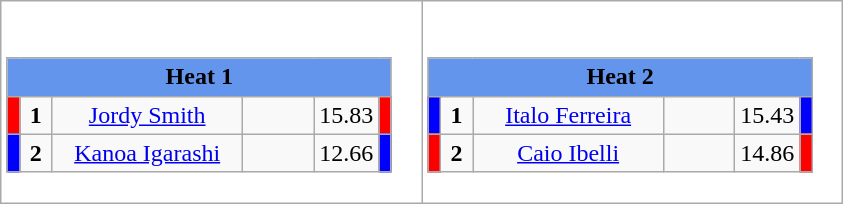<table class="wikitable" style="background:#fff;">
<tr>
<td><div><br><table class="wikitable">
<tr>
<td colspan="6" style="text-align:center; background:#6495ed;"><strong>Heat 1</strong></td>
</tr>
<tr>
<td style="width:01px; background: #f00;"></td>
<td style="width:14px; text-align:center;"><strong>1</strong></td>
<td style="width:120px; text-align:center;"><a href='#'>Jordy Smith</a></td>
<td style="width:40px; text-align:center;"></td>
<td style="width:20px; text-align:center;">15.83</td>
<td style="width:01px; background: #f00;"></td>
</tr>
<tr>
<td style="width:01px; background: #00f;"></td>
<td style="width:14px; text-align:center;"><strong>2</strong></td>
<td style="width:120px; text-align:center;"><a href='#'>Kanoa Igarashi</a></td>
<td style="width:40px; text-align:center;"></td>
<td style="width:20px; text-align:center;">12.66</td>
<td style="width:01px; background: #00f;"></td>
</tr>
</table>
</div></td>
<td><div><br><table class="wikitable">
<tr>
<td colspan="6" style="text-align:center; background:#6495ed;"><strong>Heat 2</strong></td>
</tr>
<tr>
<td style="width:01px; background: #00f;"></td>
<td style="width:14px; text-align:center;"><strong>1</strong></td>
<td style="width:120px; text-align:center;"><a href='#'>Italo Ferreira</a></td>
<td style="width:40px; text-align:center;"></td>
<td style="width:20px; text-align:center;">15.43</td>
<td style="width:01px; background: #00f;"></td>
</tr>
<tr>
<td style="width:01px; background: #f00;"></td>
<td style="width:14px; text-align:center;"><strong>2</strong></td>
<td style="width:120px; text-align:center;"><a href='#'>Caio Ibelli</a></td>
<td style="width:40px; text-align:center;"></td>
<td style="width:20px; text-align:center;">14.86</td>
<td style="width:01px; background: #f00;"></td>
</tr>
</table>
</div></td>
</tr>
</table>
